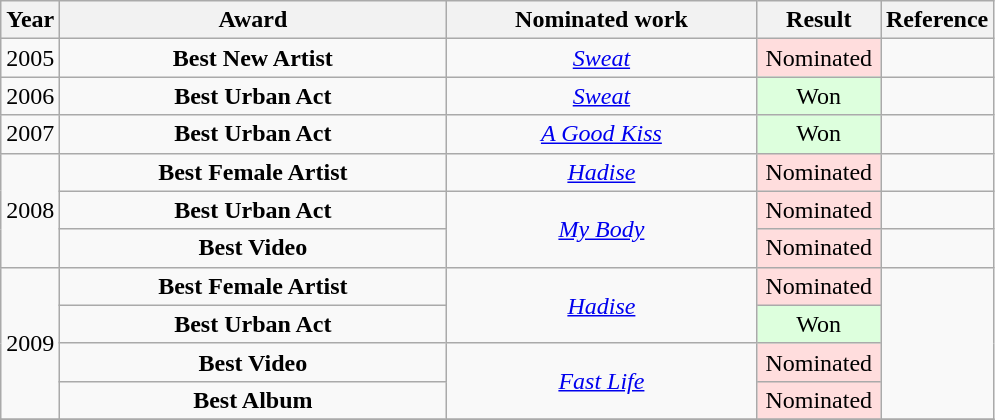<table class="wikitable">
<tr>
<th>Year</th>
<th>Award</th>
<th>Nominated work</th>
<th>Result</th>
<th>Reference</th>
</tr>
<tr>
<td>2005</td>
<td width="250" align="center"><strong>Best New Artist</strong></td>
<td width="200" align="center"><em><a href='#'>Sweat</a></em></td>
<td align="center" width="75" style="background: #ffdddd">Nominated</td>
<td align="center"></td>
</tr>
<tr>
<td>2006</td>
<td width="250" align="center"><strong>Best Urban Act</strong></td>
<td width="200" align="center"><em><a href='#'>Sweat</a></em></td>
<td align="center" width="75" style="background: #ddffdd">Won</td>
<td align="center"></td>
</tr>
<tr>
<td>2007</td>
<td width="250" align="center"><strong>Best Urban Act</strong></td>
<td width="200" align="center"><em><a href='#'>A Good Kiss</a></em></td>
<td align="center" width="75" style="background: #ddffdd">Won</td>
<td align="center"></td>
</tr>
<tr>
<td rowspan="3">2008</td>
<td width="250" align="center"><strong>Best Female Artist</strong></td>
<td width="200" align="center"><em><a href='#'>Hadise</a></em></td>
<td align="center" width="75" style="background: #ffdddd">Nominated</td>
<td align="center"></td>
</tr>
<tr>
<td width="250" align="center"><strong>Best Urban Act</strong></td>
<td width="200" rowspan="2" align="center"><em><a href='#'>My Body</a></em></td>
<td align="center" width="75" style="background: #ffdddd">Nominated</td>
<td align="center"></td>
</tr>
<tr>
<td width="250" align="center"><strong>Best Video</strong></td>
<td align="center" width="75" style="background: #ffdddd">Nominated</td>
<td align="center"></td>
</tr>
<tr>
<td rowspan="4">2009</td>
<td width="250" align="center"><strong>Best Female Artist</strong></td>
<td width="200" rowspan="2" align="center"><em><a href='#'>Hadise</a></em></td>
<td align="center" width="75" style="background: #ffdddd">Nominated</td>
<td rowspan="4" align="center"></td>
</tr>
<tr>
<td width="250" align="center"><strong>Best Urban Act</strong></td>
<td align="center" width="75" style="background: #ddffdd">Won</td>
</tr>
<tr>
<td width="250" align="center"><strong>Best Video</strong></td>
<td width="200" rowspan="2" align="center"><em><a href='#'>Fast Life</a></em></td>
<td align="center" width="75" style="background: #ffdddd">Nominated</td>
</tr>
<tr>
<td width="250" align="center"><strong>Best Album</strong></td>
<td align="center" width="75" style="background: #ffdddd">Nominated</td>
</tr>
<tr>
</tr>
</table>
